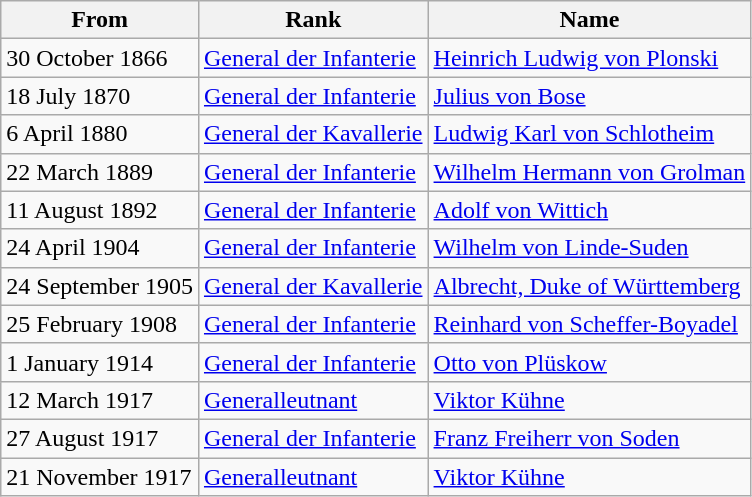<table class="wikitable">
<tr>
<th>From</th>
<th>Rank</th>
<th>Name</th>
</tr>
<tr>
<td>30 October 1866</td>
<td><a href='#'>General der Infanterie</a></td>
<td><a href='#'>Heinrich Ludwig von Plonski</a></td>
</tr>
<tr>
<td>18 July 1870</td>
<td><a href='#'>General der Infanterie</a></td>
<td><a href='#'>Julius von Bose</a></td>
</tr>
<tr>
<td>6 April 1880</td>
<td><a href='#'>General der Kavallerie</a></td>
<td><a href='#'>Ludwig Karl von Schlotheim</a></td>
</tr>
<tr>
<td>22 March 1889</td>
<td><a href='#'>General der Infanterie</a></td>
<td><a href='#'>Wilhelm Hermann von Grolman</a></td>
</tr>
<tr>
<td>11 August 1892</td>
<td><a href='#'>General der Infanterie</a></td>
<td><a href='#'>Adolf von Wittich</a></td>
</tr>
<tr>
<td>24 April 1904</td>
<td><a href='#'>General der Infanterie</a></td>
<td><a href='#'>Wilhelm von Linde-Suden</a></td>
</tr>
<tr>
<td>24 September 1905</td>
<td><a href='#'>General der Kavallerie</a></td>
<td><a href='#'>Albrecht, Duke of Württemberg</a></td>
</tr>
<tr>
<td>25 February 1908</td>
<td><a href='#'>General der Infanterie</a></td>
<td><a href='#'>Reinhard von Scheffer-Boyadel</a></td>
</tr>
<tr>
<td>1 January 1914</td>
<td><a href='#'>General der Infanterie</a></td>
<td><a href='#'>Otto von Plüskow</a></td>
</tr>
<tr>
<td>12 March 1917</td>
<td><a href='#'>Generalleutnant</a></td>
<td><a href='#'>Viktor Kühne</a></td>
</tr>
<tr>
<td>27 August 1917</td>
<td><a href='#'>General der Infanterie</a></td>
<td><a href='#'>Franz Freiherr von Soden</a></td>
</tr>
<tr>
<td>21 November 1917</td>
<td><a href='#'>Generalleutnant</a></td>
<td><a href='#'>Viktor Kühne</a></td>
</tr>
</table>
